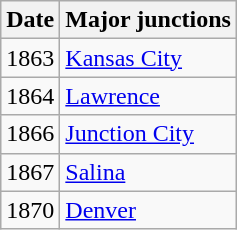<table align="left" border="0" class="wikitable">
<tr>
<th>Date</th>
<th>Major junctions</th>
</tr>
<tr>
<td>1863</td>
<td><a href='#'>Kansas City</a></td>
</tr>
<tr>
<td>1864</td>
<td><a href='#'>Lawrence</a></td>
</tr>
<tr>
<td>1866</td>
<td><a href='#'>Junction City</a></td>
</tr>
<tr>
<td>1867</td>
<td><a href='#'>Salina</a></td>
</tr>
<tr>
<td>1870</td>
<td><a href='#'>Denver</a></td>
</tr>
</table>
